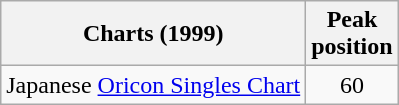<table class="wikitable">
<tr>
<th>Charts (1999)</th>
<th>Peak<br>position</th>
</tr>
<tr>
<td>Japanese <a href='#'>Oricon Singles Chart</a></td>
<td align="center">60</td>
</tr>
</table>
